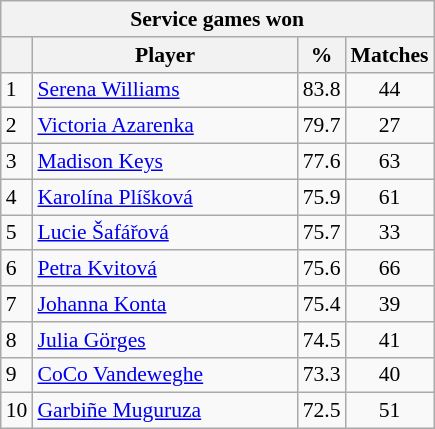<table class="wikitable sortable" style=font-size:90%>
<tr>
<th colspan=4>Service games won</th>
</tr>
<tr>
<th></th>
<th width=170>Player</th>
<th width=20>%</th>
<th>Matches</th>
</tr>
<tr>
<td>1</td>
<td> <a href='#'>Serena Williams</a></td>
<td>83.8</td>
<td align=center>44</td>
</tr>
<tr>
<td>2</td>
<td> <a href='#'>Victoria Azarenka</a></td>
<td>79.7</td>
<td align=center>27</td>
</tr>
<tr>
<td>3</td>
<td> <a href='#'>Madison Keys</a></td>
<td>77.6</td>
<td align=center>63</td>
</tr>
<tr>
<td>4</td>
<td> <a href='#'>Karolína Plíšková</a></td>
<td>75.9</td>
<td align=center>61</td>
</tr>
<tr>
<td>5</td>
<td> <a href='#'>Lucie Šafářová</a></td>
<td>75.7</td>
<td align=center>33</td>
</tr>
<tr>
<td>6</td>
<td> <a href='#'>Petra Kvitová</a></td>
<td>75.6</td>
<td align=center>66</td>
</tr>
<tr>
<td>7</td>
<td> <a href='#'>Johanna Konta</a></td>
<td>75.4</td>
<td align=center>39</td>
</tr>
<tr>
<td>8</td>
<td> <a href='#'>Julia Görges</a></td>
<td>74.5</td>
<td align=center>41</td>
</tr>
<tr>
<td>9</td>
<td> <a href='#'>CoCo Vandeweghe</a></td>
<td>73.3</td>
<td align=center>40</td>
</tr>
<tr>
<td>10</td>
<td> <a href='#'>Garbiñe Muguruza</a></td>
<td>72.5</td>
<td align=center>51</td>
</tr>
</table>
